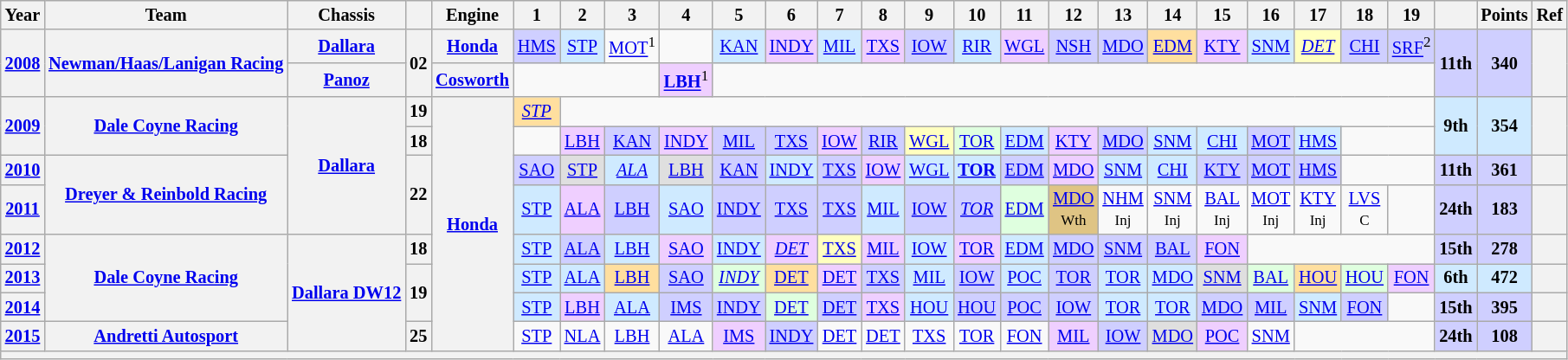<table class="wikitable" style="text-align:center; font-size:85%">
<tr>
<th scope=col>Year</th>
<th scope=col>Team</th>
<th scope=col>Chassis</th>
<th scope=col></th>
<th scope=col>Engine</th>
<th scope=col>1</th>
<th scope=col>2</th>
<th scope=col>3</th>
<th scope=col>4</th>
<th scope=col>5</th>
<th scope=col>6</th>
<th scope=col>7</th>
<th scope=col>8</th>
<th scope=col>9</th>
<th scope=col>10</th>
<th scope=col>11</th>
<th scope=col>12</th>
<th scope=col>13</th>
<th scope=col>14</th>
<th scope=col>15</th>
<th scope=col>16</th>
<th scope=col>17</th>
<th scope=col>18</th>
<th scope=col>19</th>
<th scope=col></th>
<th scope=col>Points</th>
<th scope=col>Ref</th>
</tr>
<tr>
<th rowspan=2><a href='#'>2008</a></th>
<th rowspan=2 nowrap><a href='#'>Newman/Haas/Lanigan Racing</a></th>
<th><a href='#'>Dallara</a></th>
<th rowspan=2>02</th>
<th><a href='#'>Honda</a></th>
<td style="background:#CFCFFF;"><a href='#'>HMS</a><br></td>
<td style="background:#CFEAFF;"><a href='#'>STP</a><br></td>
<td><a href='#'>MOT</a><sup>1</sup></td>
<td></td>
<td style="background:#CFEAFF;"><a href='#'>KAN</a><br></td>
<td style="background:#EFCFFF;"><a href='#'>INDY</a><br></td>
<td style="background:#CFEAFF;"><a href='#'>MIL</a><br></td>
<td style="background:#EFCFFF;"><a href='#'>TXS</a><br></td>
<td style="background:#CFCFFF;"><a href='#'>IOW</a><br></td>
<td style="background:#CFEAFF;"><a href='#'>RIR</a><br></td>
<td style="background:#EFCFFF;"><a href='#'>WGL</a><br></td>
<td style="background:#CFCFFF;"><a href='#'>NSH</a><br></td>
<td style="background:#CFCFFF;"><a href='#'>MDO</a><br></td>
<td style="background:#FFDF9F;"><a href='#'>EDM</a><br></td>
<td style="background:#EFCFFF;"><a href='#'>KTY</a><br></td>
<td style="background:#CFEAFF;"><a href='#'>SNM</a><br></td>
<td style="background:#FFFFBF;"><em><a href='#'>DET</a></em><br></td>
<td style="background:#CFCFFF;"><a href='#'>CHI</a><br></td>
<td style="background:#CFCFFF;"><a href='#'>SRF</a><sup>2</sup><br></td>
<th rowspan=2 style="background:#CFCFFF;">11th</th>
<th rowspan=2 style="background:#CFCFFF;">340</th>
<th rowspan=2></th>
</tr>
<tr>
<th><a href='#'>Panoz</a></th>
<th><a href='#'>Cosworth</a></th>
<td colspan=3></td>
<td style="background:#EFCFFF;"><strong><a href='#'>LBH</a></strong><sup>1</sup><br></td>
<td colspan=15></td>
</tr>
<tr>
<th rowspan=2><a href='#'>2009</a></th>
<th rowspan=2 nowrap><a href='#'>Dale Coyne Racing</a></th>
<th rowspan=4><a href='#'>Dallara</a></th>
<th>19</th>
<th rowspan=8><a href='#'>Honda</a></th>
<td style="background:#FFDF9F;"><em><a href='#'>STP</a></em><br></td>
<td colspan=18></td>
<th rowspan=2 style="background:#CFEAFF;">9th</th>
<th rowspan=2 style="background:#CFEAFF;">354</th>
<th rowspan=2></th>
</tr>
<tr>
<th>18</th>
<td colspan=1></td>
<td style="background:#EFCFFF;"><a href='#'>LBH</a><br></td>
<td style="background:#CFCFFF;"><a href='#'>KAN</a><br></td>
<td style="background:#EFCFFF;"><a href='#'>INDY</a><br></td>
<td style="background:#CFCFFF;"><a href='#'>MIL</a><br></td>
<td style="background:#CFCFFF;"><a href='#'>TXS</a><br></td>
<td style="background:#EFCFFF;"><a href='#'>IOW</a><br></td>
<td style="background:#CFCFFF;"><a href='#'>RIR</a><br></td>
<td style="background:#FFFFBF;"><a href='#'>WGL</a><br></td>
<td style="background:#DFFFDF;"><a href='#'>TOR</a><br></td>
<td style="background:#CFEAFF;"><a href='#'>EDM</a><br></td>
<td style="background:#EFCFFF;"><a href='#'>KTY</a><br></td>
<td style="background:#CFCFFF;"><a href='#'>MDO</a><br></td>
<td style="background:#CFEAFF;"><a href='#'>SNM</a><br></td>
<td style="background:#CFEAFF;"><a href='#'>CHI</a><br></td>
<td style="background:#CFCFFF;"><a href='#'>MOT</a><br></td>
<td style="background:#CFEAFF;"><a href='#'>HMS</a><br></td>
</tr>
<tr>
<th><a href='#'>2010</a></th>
<th rowspan=2 nowrap><a href='#'>Dreyer & Reinbold Racing</a></th>
<th rowspan=2>22</th>
<td style="background:#CFCFFF;"><a href='#'>SAO</a><br></td>
<td style="background:#DFDFDF;"><a href='#'>STP</a><br></td>
<td style="background:#CFEAFF;"><em><a href='#'>ALA</a></em><br></td>
<td style="background:#DFDFDF;"><a href='#'>LBH</a><br></td>
<td style="background:#CFCFFF;"><a href='#'>KAN</a><br></td>
<td style="background:#CFEAFF;"><a href='#'>INDY</a><br></td>
<td style="background:#CFCFFF;"><a href='#'>TXS</a><br></td>
<td style="background:#EFCFFF;"><a href='#'>IOW</a><br></td>
<td style="background:#CFEAFF;"><a href='#'>WGL</a><br></td>
<td style="background:#CFEAFF;"><strong><a href='#'>TOR</a></strong><br></td>
<td style="background:#CFCFFF;"><a href='#'>EDM</a><br></td>
<td style="background:#EFCFFF;"><a href='#'>MDO</a><br></td>
<td style="background:#CFEAFF;"><a href='#'>SNM</a><br></td>
<td style="background:#CFEAFF;"><a href='#'>CHI</a><br></td>
<td style="background:#CFCFFF;"><a href='#'>KTY</a><br></td>
<td style="background:#CFCFFF;"><a href='#'>MOT</a><br></td>
<td style="background:#CFCFFF;"><a href='#'>HMS</a><br></td>
<td colspan=2></td>
<th style="background:#CFCFFF;">11th</th>
<th style="background:#CFCFFF;">361</th>
<th></th>
</tr>
<tr>
<th><a href='#'>2011</a></th>
<td style="background:#CFEAFF;"><a href='#'>STP</a><br></td>
<td style="background:#efcfff;"><a href='#'>ALA</a><br></td>
<td style="background:#CFCFFF;"><a href='#'>LBH</a><br></td>
<td style="background:#CFEAFF;"><a href='#'>SAO</a><br></td>
<td style="background:#CFCFFF;"><a href='#'>INDY</a><br></td>
<td style="background:#CFCFFF;"><a href='#'>TXS</a><br></td>
<td style="background:#CFCFFF;"><a href='#'>TXS</a><br></td>
<td style="background:#CFEAFF;"><a href='#'>MIL</a><br></td>
<td style="background:#CFCFFF;"><a href='#'>IOW</a><br></td>
<td style="background:#CFCFFF;"><em><a href='#'>TOR</a></em><br></td>
<td style="background:#DFFFDF;"><a href='#'>EDM</a><br></td>
<td style="background:#DFC484;"><a href='#'>MDO</a><br><small>Wth</small></td>
<td><a href='#'>NHM</a><br><small>Inj</small></td>
<td><a href='#'>SNM</a><br><small>Inj</small></td>
<td><a href='#'>BAL</a><br><small>Inj</small></td>
<td><a href='#'>MOT</a><br><small>Inj</small></td>
<td><a href='#'>KTY</a><br><small>Inj</small></td>
<td><a href='#'>LVS</a><br><small>C</small></td>
<td></td>
<th style="background:#CFCFFF;">24th</th>
<th style="background:#CFCFFF;">183</th>
<th></th>
</tr>
<tr>
<th><a href='#'>2012</a></th>
<th rowspan=3 nowrap><a href='#'>Dale Coyne Racing</a></th>
<th rowspan=4 nowrap><a href='#'>Dallara DW12</a></th>
<th>18</th>
<td style="background:#CFEAFF;"><a href='#'>STP</a><br></td>
<td style="background:#CFCFFF;"><a href='#'>ALA</a><br></td>
<td style="background:#CFEAFF;"><a href='#'>LBH</a><br></td>
<td style="background:#EFCFFF;"><a href='#'>SAO</a><br></td>
<td style="background:#CFEAFF;"><a href='#'>INDY</a><br></td>
<td style="background:#EFCFFF;"><em><a href='#'>DET</a></em><br></td>
<td style="background:#FFFFBF;"><a href='#'>TXS</a><br></td>
<td style="background:#EFCFFF;"><a href='#'>MIL</a><br></td>
<td style="background:#CFEAFF;"><a href='#'>IOW</a><br></td>
<td style="background:#EFCFFF;"><a href='#'>TOR</a><br></td>
<td style="background:#CFEAFF;"><a href='#'>EDM</a><br></td>
<td style="background:#CFCFFF;"><a href='#'>MDO</a><br></td>
<td style="background:#CFCFFF;"><a href='#'>SNM</a><br></td>
<td style="background:#CFCFFF;"><a href='#'>BAL</a><br></td>
<td style="background:#EFCFFF;"><a href='#'>FON</a><br></td>
<td colspan=4></td>
<th style="background:#CFCFFF;">15th</th>
<th style="background:#CFCFFF;">278</th>
<th></th>
</tr>
<tr>
<th><a href='#'>2013</a></th>
<th rowspan=2>19</th>
<td style="background:#CFEAFF;"><a href='#'>STP</a><br></td>
<td style="background:#CFEAFF;"><a href='#'>ALA</a><br></td>
<td style="background:#FFDF9F;"><a href='#'>LBH</a><br></td>
<td style="background:#CFCFFF;"><a href='#'>SAO</a><br></td>
<td style="background:#DFFFDF;"><em><a href='#'>INDY</a></em><br></td>
<td style="background:#FFDF9F;"><a href='#'>DET</a><br></td>
<td style="background:#EFCFFF;"><a href='#'>DET</a><br></td>
<td style="background:#CFCFFF;"><a href='#'>TXS</a><br></td>
<td style="background:#CFEAFF;"><a href='#'>MIL</a><br></td>
<td style="background:#CFCFFF;"><a href='#'>IOW</a><br></td>
<td style="background:#CFEAFF;"><a href='#'>POC</a><br></td>
<td style="background:#CFCFFF;"><a href='#'>TOR</a><br></td>
<td style="background:#CFEAFF;"><a href='#'>TOR</a><br></td>
<td style="background:#CFEAFF;"><a href='#'>MDO</a><br></td>
<td style="background:#DFDFDF;"><a href='#'>SNM</a><br></td>
<td style="background:#DFFFDF;"><a href='#'>BAL</a><br></td>
<td style="background:#FFDF9F;"><a href='#'>HOU</a><br></td>
<td style="background:#DFFFDF;"><a href='#'>HOU</a><br></td>
<td style="background:#EFCFFF;"><a href='#'>FON</a><br></td>
<th style="background:#CFEAFF;">6th</th>
<th style="background:#CFEAFF;">472</th>
<th></th>
</tr>
<tr>
<th><a href='#'>2014</a></th>
<td style="background:#CFEAFF;"><a href='#'>STP</a><br></td>
<td style="background:#EFCFFF;"><a href='#'>LBH</a><br></td>
<td style="background:#CFEAFF;"><a href='#'>ALA</a><br></td>
<td style="background:#CFCFFF;"><a href='#'>IMS</a><br></td>
<td style="background:#CFCFFF;"><a href='#'>INDY</a> <br></td>
<td style="background:#DFFFDF;"><a href='#'>DET</a><br></td>
<td style="background:#CFCFFF;"><a href='#'>DET</a><br></td>
<td style="background:#EFCFFF;"><a href='#'>TXS</a><br></td>
<td style="background:#CFEAFF;"><a href='#'>HOU</a><br></td>
<td style="background:#CFCFFF;"><a href='#'>HOU</a><br></td>
<td style="background:#CFCFFF;"><a href='#'>POC</a><br></td>
<td style="background:#CFCFFF;"><a href='#'>IOW</a><br></td>
<td style="background:#CFEAFF;"><a href='#'>TOR</a><br></td>
<td style="background:#CFEAFF;"><a href='#'>TOR</a><br></td>
<td style="background:#CFCFFF;"><a href='#'>MDO</a><br></td>
<td style="background:#CFCFFF;"><a href='#'>MIL</a><br></td>
<td style="background:#CFEAFF;"><a href='#'>SNM</a><br></td>
<td style="background:#CFCFFF;"><a href='#'>FON</a><br></td>
<td></td>
<th style="background:#CFCFFF;">15th</th>
<th style="background:#CFCFFF;">395</th>
<th></th>
</tr>
<tr>
<th><a href='#'>2015</a></th>
<th nowrap><a href='#'>Andretti Autosport</a></th>
<th>25</th>
<td><a href='#'>STP</a></td>
<td><a href='#'>NLA</a></td>
<td><a href='#'>LBH</a></td>
<td><a href='#'>ALA</a></td>
<td style="background:#EFCFFF;"><a href='#'>IMS</a><br></td>
<td style="background:#CFCFFF;"><a href='#'>INDY</a><br></td>
<td><a href='#'>DET</a></td>
<td><a href='#'>DET</a></td>
<td><a href='#'>TXS</a></td>
<td><a href='#'>TOR</a></td>
<td><a href='#'>FON</a></td>
<td style="background:#EFCFFF;"><a href='#'>MIL</a><br></td>
<td style="background:#CFCFFF;"><a href='#'>IOW</a><br></td>
<td style="background:#DFDFDF;"><a href='#'>MDO</a><br></td>
<td style="background:#EFCFFF;"><a href='#'>POC</a><br></td>
<td><a href='#'>SNM</a></td>
<td colspan=3></td>
<th style="background:#CFCFFF;">24th</th>
<th style="background:#CFCFFF;">108</th>
<th></th>
</tr>
<tr>
<th colspan="27"></th>
</tr>
</table>
